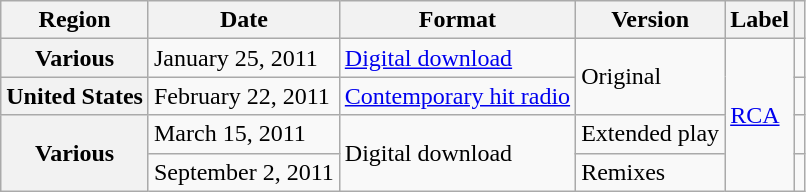<table class="wikitable plainrowheaders">
<tr>
<th scope="col">Region</th>
<th scope="col">Date</th>
<th scope="col">Format</th>
<th scope="col">Version</th>
<th scope="col">Label</th>
<th scope="col"></th>
</tr>
<tr>
<th scope="row">Various</th>
<td>January 25, 2011</td>
<td><a href='#'>Digital download</a></td>
<td rowspan="2">Original</td>
<td rowspan="4"><a href='#'>RCA</a></td>
<td align="center"></td>
</tr>
<tr>
<th scope="row">United States</th>
<td>February 22, 2011</td>
<td><a href='#'>Contemporary hit radio</a></td>
<td align="center"></td>
</tr>
<tr>
<th scope="row" rowspan="2">Various</th>
<td>March 15, 2011</td>
<td rowspan="2">Digital download</td>
<td>Extended play</td>
<td align="center"></td>
</tr>
<tr>
<td>September 2, 2011</td>
<td>Remixes</td>
<td align="center"></td>
</tr>
</table>
